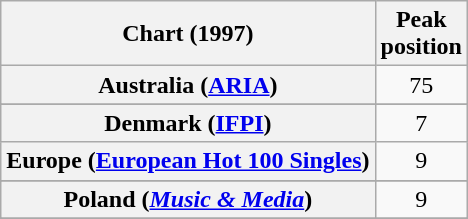<table class="wikitable sortable plainrowheaders" style="text-align:center">
<tr>
<th scope="col">Chart (1997)</th>
<th scope="col">Peak<br>position</th>
</tr>
<tr>
<th scope="row">Australia (<a href='#'>ARIA</a>)</th>
<td>75</td>
</tr>
<tr>
</tr>
<tr>
<th scope="row">Denmark (<a href='#'>IFPI</a>)</th>
<td>7</td>
</tr>
<tr>
<th scope="row">Europe (<a href='#'>European Hot 100 Singles</a>)</th>
<td>9</td>
</tr>
<tr>
</tr>
<tr>
</tr>
<tr>
</tr>
<tr>
<th scope="row">Poland (<em><a href='#'>Music & Media</a></em>)</th>
<td>9</td>
</tr>
<tr>
</tr>
<tr>
</tr>
<tr>
</tr>
</table>
